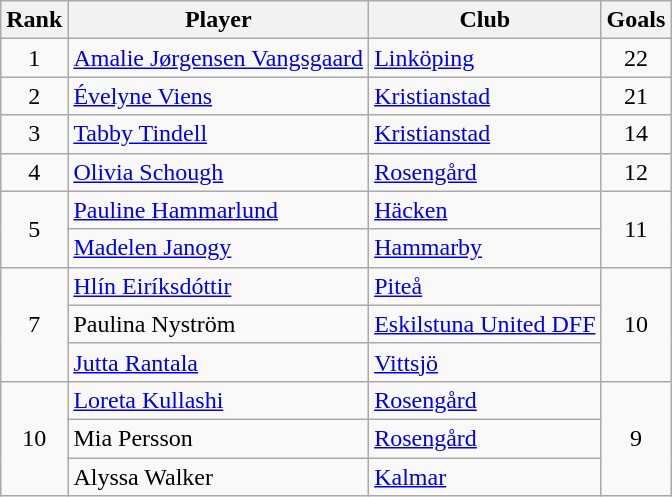<table class="wikitable" style="text-align:center">
<tr>
<th>Rank</th>
<th>Player</th>
<th>Club</th>
<th>Goals</th>
</tr>
<tr>
<td>1</td>
<td align="left"> <a href='#'>Amalie Jørgensen Vangsgaard</a></td>
<td align="left"><a href='#'>Linköping</a></td>
<td>22</td>
</tr>
<tr>
<td>2</td>
<td align="left"> <a href='#'>Évelyne Viens</a></td>
<td align="left"><a href='#'>Kristianstad</a></td>
<td>21</td>
</tr>
<tr>
<td>3</td>
<td align="left"> <a href='#'>Tabby Tindell</a></td>
<td align="left"><a href='#'>Kristianstad</a></td>
<td>14</td>
</tr>
<tr>
<td>4</td>
<td align="left"> <a href='#'>Olivia Schough</a></td>
<td align="left"><a href='#'>Rosengård</a></td>
<td>12</td>
</tr>
<tr>
<td rowspan="2">5</td>
<td align="left"> <a href='#'>Pauline Hammarlund</a></td>
<td align="left"><a href='#'>Häcken</a></td>
<td rowspan="2">11</td>
</tr>
<tr>
<td align="left"> <a href='#'>Madelen Janogy</a></td>
<td align="left"><a href='#'>Hammarby</a></td>
</tr>
<tr>
<td rowspan="3">7</td>
<td align="left"> <a href='#'>Hlín Eiríksdóttir</a></td>
<td align="left"><a href='#'>Piteå</a></td>
<td rowspan="3">10</td>
</tr>
<tr>
<td align="left"> Paulina Nyström</td>
<td align="left"><a href='#'>Eskilstuna United DFF</a></td>
</tr>
<tr>
<td align="left"> <a href='#'>Jutta Rantala</a></td>
<td align="left"><a href='#'>Vittsjö</a></td>
</tr>
<tr>
<td rowspan="3">10</td>
<td align="left"> <a href='#'>Loreta Kullashi</a></td>
<td align="left"><a href='#'>Rosengård</a></td>
<td rowspan="3">9</td>
</tr>
<tr>
<td align="left"> Mia Persson</td>
<td align="left"><a href='#'>Rosengård</a></td>
</tr>
<tr>
<td align="left"> Alyssa Walker</td>
<td align="left"><a href='#'>Kalmar</a></td>
</tr>
</table>
